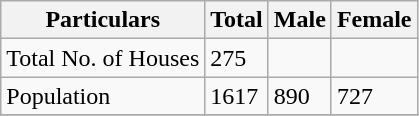<table class="wikitable sortable">
<tr>
<th>Particulars</th>
<th>Total</th>
<th>Male</th>
<th>Female</th>
</tr>
<tr>
<td>Total No. of Houses</td>
<td>275</td>
<td></td>
<td></td>
</tr>
<tr>
<td>Population</td>
<td>1617</td>
<td>890</td>
<td>727</td>
</tr>
<tr>
</tr>
</table>
